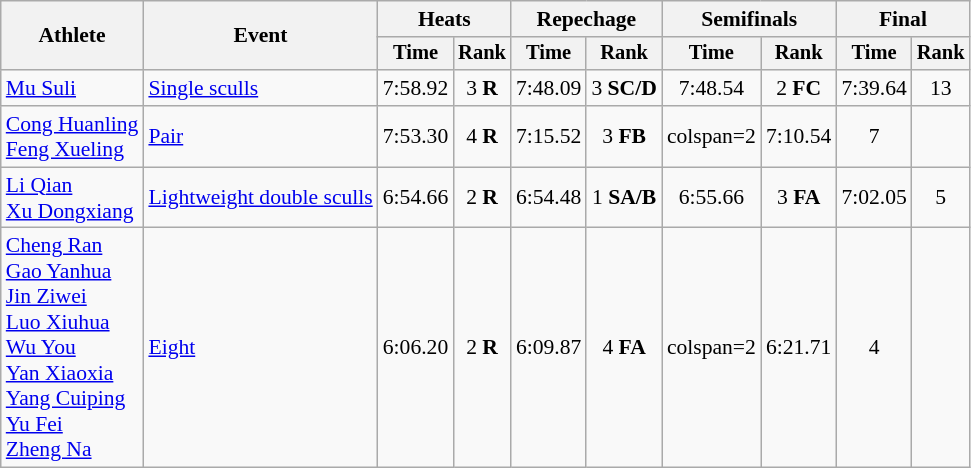<table class="wikitable" style="font-size:90%;">
<tr>
<th rowspan="2">Athlete</th>
<th rowspan="2">Event</th>
<th colspan="2">Heats</th>
<th colspan="2">Repechage</th>
<th colspan="2">Semifinals</th>
<th colspan="2">Final</th>
</tr>
<tr style="font-size:95%">
<th>Time</th>
<th>Rank</th>
<th>Time</th>
<th>Rank</th>
<th>Time</th>
<th>Rank</th>
<th>Time</th>
<th>Rank</th>
</tr>
<tr align=center>
<td align=left><a href='#'>Mu Suli</a></td>
<td align=left><a href='#'>Single sculls</a></td>
<td>7:58.92</td>
<td>3 <strong>R</strong></td>
<td>7:48.09</td>
<td>3 <strong>SC/D</strong></td>
<td>7:48.54</td>
<td>2 <strong>FC</strong></td>
<td>7:39.64</td>
<td>13</td>
</tr>
<tr align=center>
<td align=left><a href='#'>Cong Huanling</a><br><a href='#'>Feng Xueling</a></td>
<td align=left><a href='#'>Pair</a></td>
<td>7:53.30</td>
<td>4 <strong>R</strong></td>
<td>7:15.52</td>
<td>3 <strong>FB</strong></td>
<td>colspan=2 </td>
<td>7:10.54</td>
<td>7</td>
</tr>
<tr align=center>
<td align=left><a href='#'>Li Qian</a><br><a href='#'>Xu Dongxiang</a></td>
<td align=left><a href='#'>Lightweight double sculls</a></td>
<td>6:54.66</td>
<td>2 <strong>R</strong></td>
<td>6:54.48</td>
<td>1 <strong>SA/B</strong></td>
<td>6:55.66</td>
<td>3 <strong>FA</strong></td>
<td>7:02.05</td>
<td>5</td>
</tr>
<tr align=center>
<td align=left><a href='#'>Cheng Ran</a><br><a href='#'>Gao Yanhua</a><br><a href='#'>Jin Ziwei</a><br><a href='#'>Luo Xiuhua</a><br><a href='#'>Wu You</a><br><a href='#'>Yan Xiaoxia</a><br><a href='#'>Yang Cuiping</a><br><a href='#'>Yu Fei</a><br><a href='#'>Zheng Na</a></td>
<td align=left><a href='#'>Eight</a></td>
<td>6:06.20</td>
<td>2 <strong>R</strong></td>
<td>6:09.87</td>
<td>4 <strong>FA</strong></td>
<td>colspan=2 </td>
<td>6:21.71</td>
<td>4</td>
</tr>
</table>
